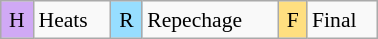<table class="wikitable" style="margin:0.5em auto; font-size:90%; line-height:1.25em;" width=20%;>
<tr>
<td style="background-color:#D0A9F5;text-align:center;">H</td>
<td>Heats</td>
<td style="background-color:#97DEFF;text-align:center;">R</td>
<td>Repechage</td>
<td style="background-color:#FFDF80;text-align:center;">F</td>
<td>Final</td>
</tr>
</table>
